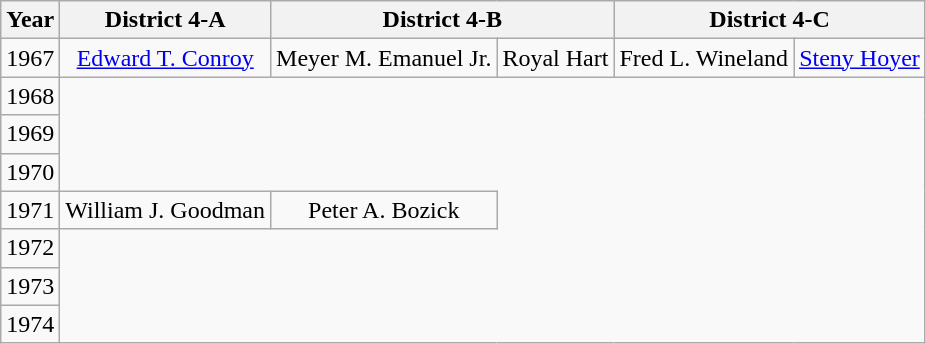<table class=wikitable style="text-align:center">
<tr valign=bottom>
<th>Year</th>
<th>District 4-A</th>
<th colspan=2>District 4-B</th>
<th colspan=2>District 4-C</th>
</tr>
<tr>
<td>1967</td>
<td><a href='#'>Edward T. Conroy</a></td>
<td>Meyer M. Emanuel Jr.</td>
<td>Royal Hart</td>
<td>Fred L. Wineland</td>
<td><a href='#'>Steny Hoyer</a></td>
</tr>
<tr>
<td>1968</td>
</tr>
<tr>
<td>1969</td>
</tr>
<tr>
<td>1970</td>
</tr>
<tr>
<td>1971</td>
<td>William J. Goodman</td>
<td>Peter A. Bozick</td>
</tr>
<tr>
<td>1972</td>
</tr>
<tr>
<td>1973</td>
</tr>
<tr>
<td>1974</td>
</tr>
</table>
